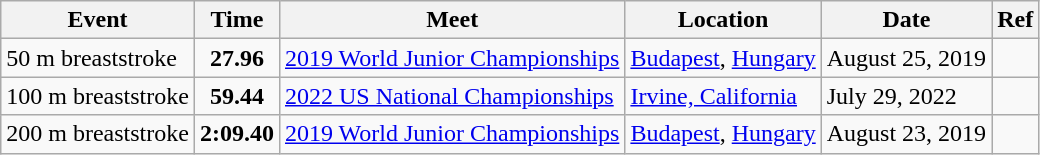<table class="wikitable">
<tr>
<th>Event</th>
<th>Time</th>
<th>Meet</th>
<th>Location</th>
<th>Date</th>
<th>Ref</th>
</tr>
<tr>
<td>50 m breaststroke</td>
<td style="text-align:center;"><strong>27.96</strong></td>
<td><a href='#'>2019 World Junior Championships</a></td>
<td><a href='#'>Budapest</a>, <a href='#'>Hungary</a></td>
<td>August 25, 2019</td>
<td style="text-align:center;"></td>
</tr>
<tr>
<td>100 m breaststroke</td>
<td style="text-align:center;"><strong>59.44</strong></td>
<td><a href='#'>2022 US National Championships</a></td>
<td><a href='#'>Irvine, California</a></td>
<td>July 29, 2022</td>
<td style="text-align:center;"></td>
</tr>
<tr>
<td>200 m breaststroke</td>
<td style="text-align:center;"><strong>2:09.40</strong></td>
<td><a href='#'>2019 World Junior Championships</a></td>
<td><a href='#'>Budapest</a>, <a href='#'>Hungary</a></td>
<td>August 23, 2019</td>
<td style="text-align:center;"></td>
</tr>
</table>
